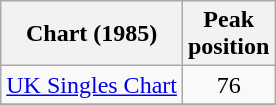<table class="wikitable sortable">
<tr>
<th>Chart (1985)</th>
<th>Peak<br>position</th>
</tr>
<tr>
<td><a href='#'>UK Singles Chart</a></td>
<td style="text-align:center;">76</td>
</tr>
<tr>
</tr>
</table>
